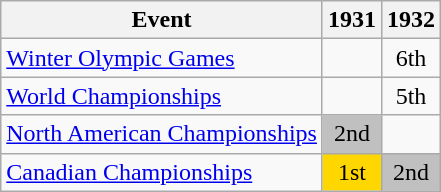<table class="wikitable">
<tr>
<th>Event</th>
<th>1931</th>
<th>1932</th>
</tr>
<tr>
<td><a href='#'>Winter Olympic Games</a></td>
<td></td>
<td align="center">6th</td>
</tr>
<tr>
<td><a href='#'>World Championships</a></td>
<td></td>
<td align="center">5th</td>
</tr>
<tr>
<td><a href='#'>North American Championships</a></td>
<td align="center" bgcolor="silver">2nd</td>
<td></td>
</tr>
<tr>
<td><a href='#'>Canadian Championships</a></td>
<td align="center" bgcolor="gold">1st</td>
<td align="center" bgcolor="silver">2nd</td>
</tr>
</table>
